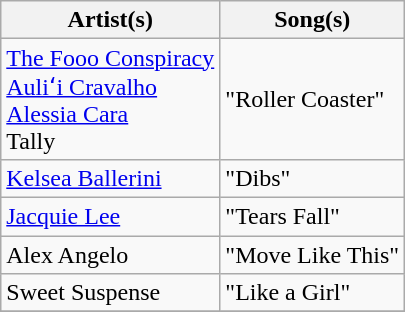<table class="wikitable plainrowheaders">
<tr>
<th scope="col">Artist(s)</th>
<th scope="col">Song(s)</th>
</tr>
<tr>
<td><a href='#'>The Fooo Conspiracy</a><br><a href='#'>Auliʻi Cravalho</a><br><a href='#'>Alessia Cara</a><br>Tally</td>
<td>"Roller Coaster"</td>
</tr>
<tr>
<td><a href='#'>Kelsea Ballerini</a></td>
<td>"Dibs"</td>
</tr>
<tr>
<td><a href='#'>Jacquie Lee</a></td>
<td>"Tears Fall"</td>
</tr>
<tr>
<td>Alex Angelo</td>
<td>"Move Like This"</td>
</tr>
<tr>
<td>Sweet Suspense</td>
<td>"Like a Girl"</td>
</tr>
<tr>
</tr>
</table>
